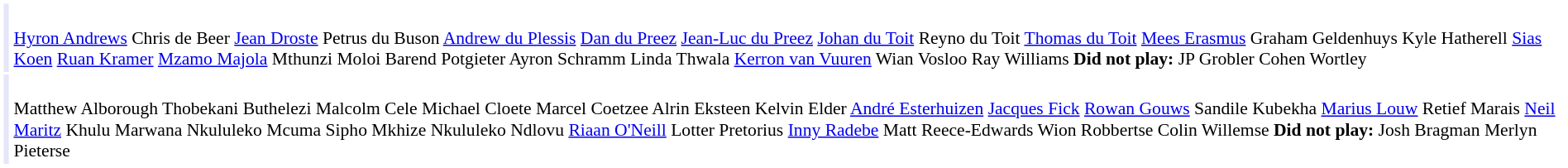<table cellpadding="2" style="border: 1px solid white; font-size:90%;">
<tr>
<td colspan="2" align="right" bgcolor="lavender"></td>
<td align="left"><br><a href='#'>Hyron Andrews</a>
 Chris de Beer
 <a href='#'>Jean Droste</a>
 Petrus du Buson
 <a href='#'>Andrew du Plessis</a>
 <a href='#'>Dan du Preez</a>
 <a href='#'>Jean-Luc du Preez</a>
 <a href='#'>Johan du Toit</a>
 Reyno du Toit
 <a href='#'>Thomas du Toit</a>
 <a href='#'>Mees Erasmus</a>
 Graham Geldenhuys
 Kyle Hatherell
 <a href='#'>Sias Koen</a>
 <a href='#'>Ruan Kramer</a>
 <a href='#'>Mzamo Majola</a>
 Mthunzi Moloi
 Barend Potgieter
 Ayron Schramm
 Linda Thwala
 <a href='#'>Kerron van Vuuren</a>
 Wian Vosloo
 Ray Williams
 <strong>Did not play:</strong>
 JP Grobler
 Cohen Wortley</td>
</tr>
<tr>
<td colspan="2" align="right" bgcolor="lavender"></td>
<td align="left"><br>Matthew Alborough
 Thobekani Buthelezi
 Malcolm Cele
 Michael Cloete
 Marcel Coetzee
 Alrin Eksteen
 Kelvin Elder
 <a href='#'>André Esterhuizen</a>
 <a href='#'>Jacques Fick</a>
 <a href='#'>Rowan Gouws</a>
 Sandile Kubekha
 <a href='#'>Marius Louw</a>
 Retief Marais
 <a href='#'>Neil Maritz</a>
 Khulu Marwana
 Nkululeko Mcuma
 Sipho Mkhize
 Nkululeko Ndlovu
 <a href='#'>Riaan O'Neill</a>
 Lotter Pretorius
 <a href='#'>Inny Radebe</a>
 Matt Reece-Edwards
 Wion Robbertse
 Colin Willemse
 <strong>Did not play:</strong>
 Josh Bragman
 Merlyn Pieterse</td>
</tr>
</table>
